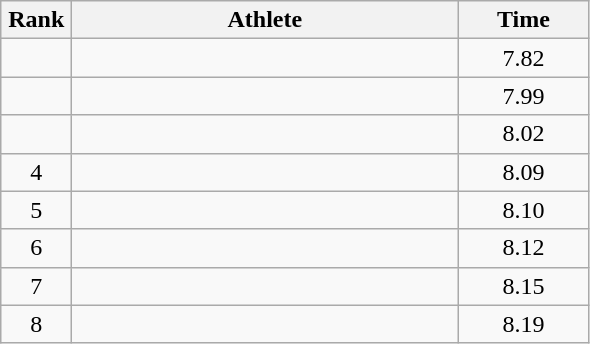<table class=wikitable style="text-align:center">
<tr>
<th width=40>Rank</th>
<th width=250>Athlete</th>
<th width=80>Time</th>
</tr>
<tr>
<td></td>
<td align=left></td>
<td>7.82</td>
</tr>
<tr>
<td></td>
<td align=left></td>
<td>7.99</td>
</tr>
<tr>
<td></td>
<td align=left></td>
<td>8.02</td>
</tr>
<tr>
<td>4</td>
<td align=left></td>
<td>8.09</td>
</tr>
<tr>
<td>5</td>
<td align=left></td>
<td>8.10</td>
</tr>
<tr>
<td>6</td>
<td align=left></td>
<td>8.12</td>
</tr>
<tr>
<td>7</td>
<td align=left></td>
<td>8.15</td>
</tr>
<tr>
<td>8</td>
<td align=left></td>
<td>8.19</td>
</tr>
</table>
